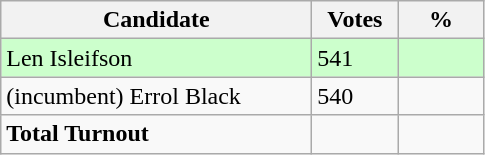<table class="wikitable">
<tr>
<th bgcolor="#DDDDFF" width="200px">Candidate</th>
<th bgcolor="#DDDDFF" width="50px">Votes</th>
<th bgcolor="#DDDDFF" width="50px">%</th>
</tr>
<tr style="text-align:left; background:#cfc;">
<td>Len Isleifson</td>
<td>541</td>
<td></td>
</tr>
<tr>
<td>(incumbent) Errol Black</td>
<td>540</td>
<td></td>
</tr>
<tr>
<td><strong>Total Turnout</strong></td>
<td><strong> </strong></td>
<td><strong> </strong></td>
</tr>
</table>
